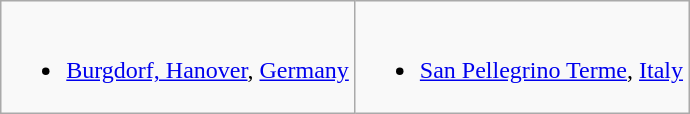<table class="wikitable">
<tr valign="top">
<td><br><ul><li> <a href='#'>Burgdorf, Hanover</a>, <a href='#'>Germany</a></li></ul></td>
<td><br><ul><li> <a href='#'>San Pellegrino Terme</a>, <a href='#'>Italy</a></li></ul></td>
</tr>
</table>
